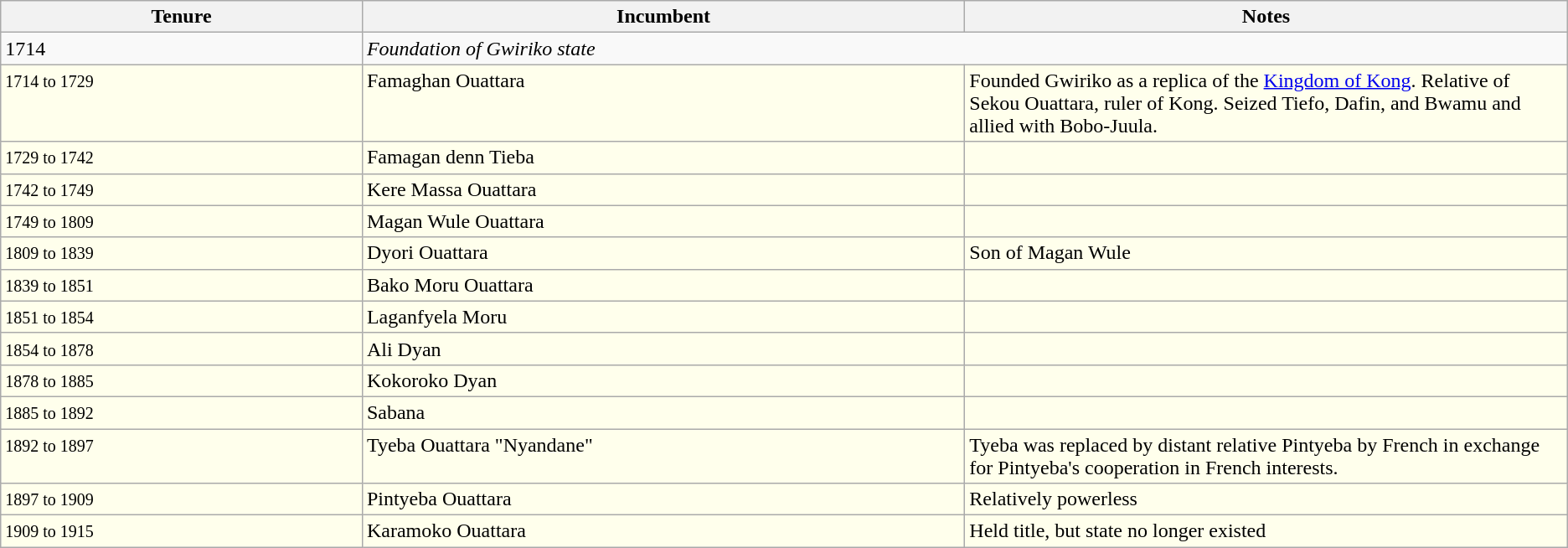<table class="wikitable">
<tr align=left>
<th width="18%">Tenure</th>
<th width="30%">Incumbent</th>
<th width="30%">Notes</th>
</tr>
<tr valign=top>
<td>1714</td>
<td colspan="2"><em>Foundation of Gwiriko state</em></td>
</tr>
<tr valign=top bgcolor="#ffffec">
<td><small>1714 to 1729</small></td>
<td>Famaghan Ouattara</td>
<td>Founded Gwiriko as a replica of the <a href='#'>Kingdom of Kong</a>. Relative of Sekou Ouattara, ruler of Kong. Seized Tiefo, Dafin, and Bwamu and allied with Bobo-Juula.</td>
</tr>
<tr valign=top bgcolor="#ffffec">
<td><small>1729 to 1742</small></td>
<td>Famagan denn Tieba</td>
<td> </td>
</tr>
<tr valign=top bgcolor="#ffffec">
<td><small>1742 to 1749</small></td>
<td>Kere Massa Ouattara</td>
<td> </td>
</tr>
<tr valign=top bgcolor="#ffffec">
<td><small>1749 to 1809</small></td>
<td>Magan Wule Ouattara</td>
<td> </td>
</tr>
<tr valign=top bgcolor="#ffffec">
<td><small>1809 to 1839</small></td>
<td>Dyori Ouattara</td>
<td>Son of Magan Wule</td>
</tr>
<tr valign=top bgcolor="#ffffec">
<td><small>1839 to 1851</small></td>
<td>Bako Moru Ouattara</td>
<td> </td>
</tr>
<tr valign=top bgcolor="#ffffec">
<td><small>1851 to 1854</small></td>
<td>Laganfyela Moru</td>
<td> </td>
</tr>
<tr valign=top bgcolor="#ffffec">
<td><small>1854 to 1878</small></td>
<td>Ali Dyan</td>
<td> </td>
</tr>
<tr valign=top bgcolor="#ffffec">
<td><small>1878 to 1885</small></td>
<td>Kokoroko Dyan</td>
<td> </td>
</tr>
<tr valign=top bgcolor="#ffffec">
<td><small>1885 to 1892</small></td>
<td>Sabana</td>
<td> </td>
</tr>
<tr valign=top bgcolor="#ffffec">
<td><small>1892 to 1897</small></td>
<td>Tyeba Ouattara "Nyandane"</td>
<td>Tyeba was replaced by distant relative Pintyeba by French in exchange for Pintyeba's cooperation in French interests.</td>
</tr>
<tr valign=top bgcolor="#ffffec">
<td><small>1897 to 1909</small></td>
<td>Pintyeba Ouattara</td>
<td>Relatively powerless</td>
</tr>
<tr valign=top bgcolor="#ffffec">
<td><small>1909 to 1915</small></td>
<td>Karamoko Ouattara</td>
<td>Held title, but state no longer existed</td>
</tr>
</table>
